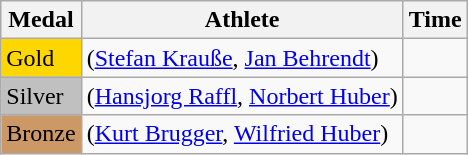<table class="wikitable">
<tr>
<th>Medal</th>
<th>Athlete</th>
<th>Time</th>
</tr>
<tr>
<td bgcolor="gold">Gold</td>
<td> (<a href='#'>Stefan Krauße</a>, <a href='#'>Jan Behrendt</a>)</td>
<td></td>
</tr>
<tr>
<td bgcolor="silver">Silver</td>
<td> (<a href='#'>Hansjorg Raffl</a>, <a href='#'>Norbert Huber</a>)</td>
<td></td>
</tr>
<tr>
<td bgcolor="CC9966">Bronze</td>
<td> (<a href='#'>Kurt Brugger</a>, <a href='#'>Wilfried Huber</a>)</td>
<td></td>
</tr>
</table>
